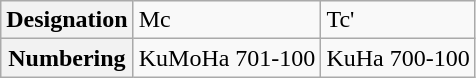<table class="wikitable">
<tr>
<th>Designation</th>
<td>Mc</td>
<td>Tc'</td>
</tr>
<tr>
<th>Numbering</th>
<td>KuMoHa 701-100</td>
<td>KuHa 700-100</td>
</tr>
</table>
